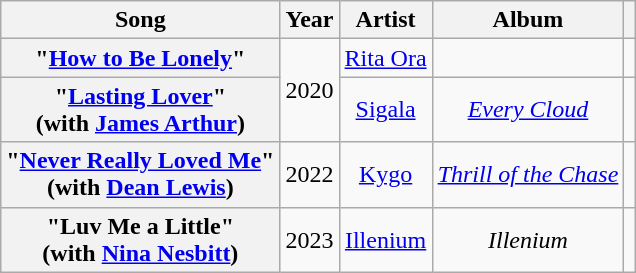<table class="wikitable plainrowheaders" style="text-align:center;">
<tr>
<th scope="col">Song</th>
<th scope="col">Year</th>
<th scope="col">Artist</th>
<th scope="col">Album</th>
<th scope="col" class="unsortable"></th>
</tr>
<tr>
<th scope="row">"<a href='#'>How to Be Lonely</a>"</th>
<td rowspan="2">2020</td>
<td><a href='#'>Rita Ora</a></td>
<td></td>
<td></td>
</tr>
<tr>
<th scope="row">"<a href='#'>Lasting Lover</a>"<br><span>(with <a href='#'>James Arthur</a>)</span></th>
<td><a href='#'>Sigala</a></td>
<td><em><a href='#'>Every Cloud</a></em></td>
<td></td>
</tr>
<tr>
<th scope="row">"<a href='#'>Never Really Loved Me</a>"<br><span>(with <a href='#'>Dean Lewis</a>)</span></th>
<td>2022</td>
<td><a href='#'>Kygo</a></td>
<td><em><a href='#'>Thrill of the Chase</a></em></td>
<td></td>
</tr>
<tr>
<th scope="row">"Luv Me a Little"<br><span>(with <a href='#'>Nina Nesbitt</a>)</span></th>
<td>2023</td>
<td><a href='#'>Illenium</a></td>
<td><em>Illenium</em></td>
<td></td>
</tr>
</table>
